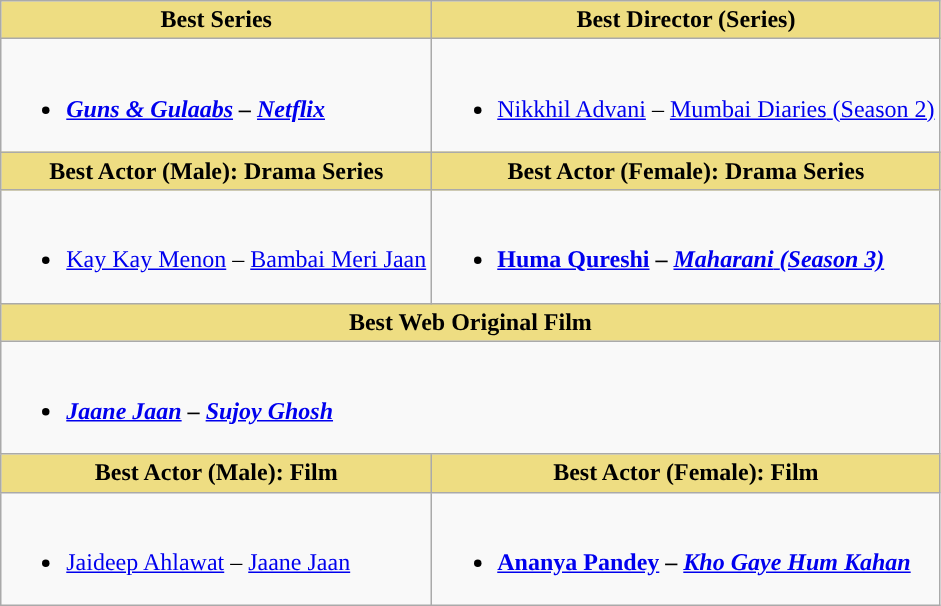<table class="wikitable">
<tr>
<th colspan=1 style="background:#EEDD82;">Best Series</th>
<th colspan=1 style="background:#EEDD82;">Best Director (Series)</th>
</tr>
<tr>
<td colspan=1><br><ul><li><strong><em><a href='#'>Guns & Gulaabs</a><em> – <a href='#'>Netflix</a><strong></li></ul></td>
<td><br><ul><li></strong><a href='#'>Nikkhil Advani</a> – <a href='#'></em>Mumbai Diaries<em> </em>(Season 2)<em></a><strong></li></ul></td>
</tr>
<tr>
<th colspan=1 style="background:#EEDD82;">Best Actor (Male): Drama Series</th>
<th colspan=1 style="background:#EEDD82;">Best Actor (Female): Drama Series</th>
</tr>
<tr>
<td colspan=1><br><ul><li></strong><a href='#'>Kay Kay Menon</a> – </em><a href='#'>Bambai Meri Jaan</a></em></strong></li></ul></td>
<td colspan=1><br><ul><li><strong><a href='#'>Huma Qureshi</a> – <a href='#'><em>Maharani</em> <em>(Season 3)</em></a></strong></li></ul></td>
</tr>
<tr>
<th colspan="2" style="background:#EEDD82;">Best Web Original Film</th>
</tr>
<tr>
<td colspan="2"; valign="top"><br><ul><li><strong><em><a href='#'>Jaane Jaan</a><em> – <a href='#'>Sujoy Ghosh</a><strong></li></ul></td>
</tr>
<tr>
<th colspan=1 style="background:#EEDD82;">Best Actor (Male): Film</th>
<th colspan=1 style="background:#EEDD82;">Best Actor (Female): Film</th>
</tr>
<tr>
<td colspan=1><br><ul><li></strong><a href='#'>Jaideep Ahlawat</a> – </em><a href='#'>Jaane Jaan</a></em></strong></li></ul></td>
<td colspan=1><br><ul><li><strong><a href='#'>Ananya Pandey</a> – <em><a href='#'>Kho Gaye Hum Kahan</a><strong><em></li></ul></td>
</tr>
</table>
